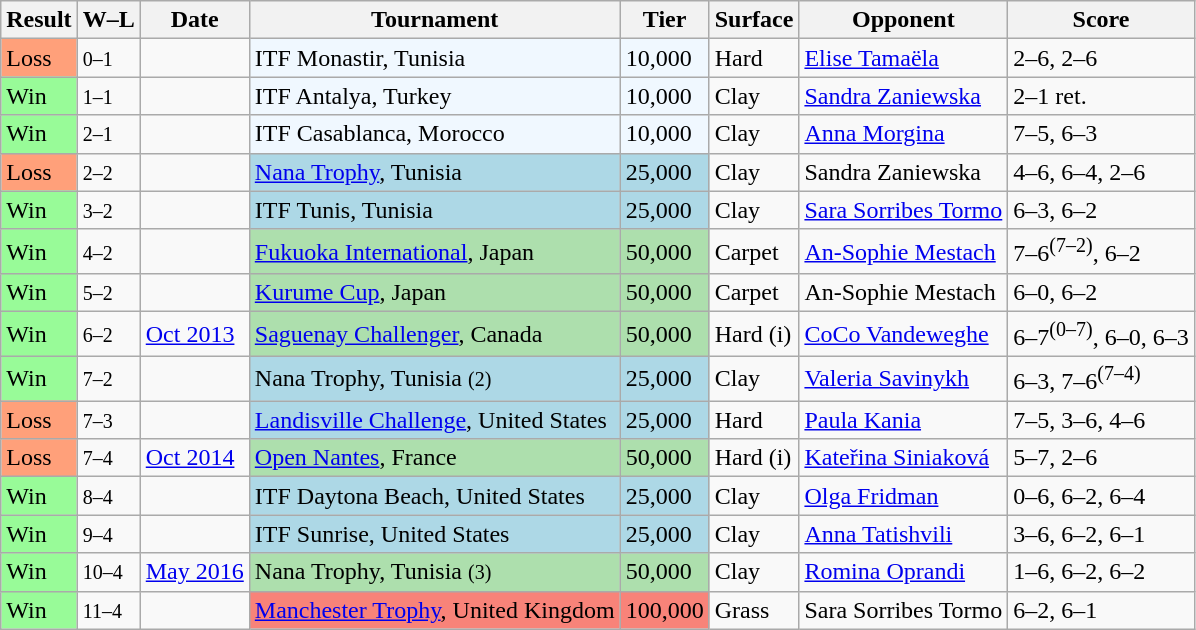<table class="sortable wikitable">
<tr>
<th>Result</th>
<th class=unsortable>W–L</th>
<th>Date</th>
<th>Tournament</th>
<th>Tier</th>
<th>Surface</th>
<th>Opponent</th>
<th class=unsortable>Score</th>
</tr>
<tr>
<td bgcolor=FFA07A>Loss</td>
<td><small>0–1</small></td>
<td></td>
<td bgcolor=#f0f8ff>ITF Monastir, Tunisia</td>
<td bgcolor=#f0f8ff>10,000</td>
<td>Hard</td>
<td> <a href='#'>Elise Tamaëla</a></td>
<td>2–6, 2–6</td>
</tr>
<tr>
<td bgcolor=98FB98>Win</td>
<td><small>1–1</small></td>
<td></td>
<td bgcolor=#f0f8ff>ITF Antalya, Turkey</td>
<td bgcolor=#f0f8ff>10,000</td>
<td>Clay</td>
<td> <a href='#'>Sandra Zaniewska</a></td>
<td>2–1 ret.</td>
</tr>
<tr>
<td bgcolor=98FB98>Win</td>
<td><small>2–1</small></td>
<td></td>
<td bgcolor=#f0f8ff>ITF Casablanca, Morocco</td>
<td bgcolor=#f0f8ff>10,000</td>
<td>Clay</td>
<td> <a href='#'>Anna Morgina</a></td>
<td>7–5, 6–3</td>
</tr>
<tr>
<td bgcolor=FFA07A>Loss</td>
<td><small>2–2</small></td>
<td></td>
<td style=background:lightblue><a href='#'>Nana Trophy</a>, Tunisia</td>
<td style=background:lightblue>25,000</td>
<td>Clay</td>
<td> Sandra Zaniewska</td>
<td>4–6, 6–4, 2–6</td>
</tr>
<tr>
<td bgcolor=98FB98>Win</td>
<td><small>3–2</small></td>
<td></td>
<td style=background:lightblue>ITF Tunis, Tunisia</td>
<td style=background:lightblue>25,000</td>
<td>Clay</td>
<td> <a href='#'>Sara Sorribes Tormo</a></td>
<td>6–3, 6–2</td>
</tr>
<tr>
<td bgcolor=98FB98>Win</td>
<td><small>4–2</small></td>
<td><a href='#'></a></td>
<td style=background:#addfad><a href='#'>Fukuoka International</a>, Japan</td>
<td style=background:#addfad>50,000</td>
<td>Carpet</td>
<td> <a href='#'>An-Sophie Mestach</a></td>
<td>7–6<sup>(7–2)</sup>, 6–2</td>
</tr>
<tr>
<td bgcolor=98FB98>Win</td>
<td><small>5–2</small></td>
<td><a href='#'></a></td>
<td style=background:#addfad><a href='#'>Kurume Cup</a>, Japan</td>
<td style=background:#addfad>50,000</td>
<td>Carpet</td>
<td> An-Sophie Mestach</td>
<td>6–0, 6–2</td>
</tr>
<tr>
<td bgcolor=98FB98>Win</td>
<td><small>6–2</small></td>
<td><a href='#'>Oct 2013</a></td>
<td style=background:#addfad><a href='#'>Saguenay Challenger</a>, Canada</td>
<td style=background:#addfad>50,000</td>
<td>Hard (i)</td>
<td> <a href='#'>CoCo Vandeweghe</a></td>
<td>6–7<sup>(0–7)</sup>, 6–0, 6–3</td>
</tr>
<tr>
<td bgcolor=98FB98>Win</td>
<td><small>7–2</small></td>
<td></td>
<td style=background:lightblue>Nana Trophy, Tunisia <small>(2)</small></td>
<td style=background:lightblue>25,000</td>
<td>Clay</td>
<td> <a href='#'>Valeria Savinykh</a></td>
<td>6–3, 7–6<sup>(7–4)</sup></td>
</tr>
<tr>
<td bgcolor=FFA07A>Loss</td>
<td><small>7–3</small></td>
<td></td>
<td style=background:lightblue><a href='#'>Landisville Challenge</a>, United States</td>
<td style=background:lightblue>25,000</td>
<td>Hard</td>
<td> <a href='#'>Paula Kania</a></td>
<td>7–5, 3–6, 4–6</td>
</tr>
<tr>
<td bgcolor=FFA07A>Loss</td>
<td><small>7–4</small></td>
<td><a href='#'>Oct 2014</a></td>
<td style=background:#addfad><a href='#'>Open Nantes</a>, France</td>
<td style=background:#addfad>50,000</td>
<td>Hard (i)</td>
<td> <a href='#'>Kateřina Siniaková</a></td>
<td>5–7, 2–6</td>
</tr>
<tr>
<td bgcolor=98FB98>Win</td>
<td><small>8–4</small></td>
<td></td>
<td style=background:lightblue>ITF Daytona Beach, United States</td>
<td style=background:lightblue>25,000</td>
<td>Clay</td>
<td> <a href='#'>Olga Fridman</a></td>
<td>0–6, 6–2, 6–4</td>
</tr>
<tr>
<td bgcolor=98FB98>Win</td>
<td><small>9–4</small></td>
<td></td>
<td style=background:lightblue>ITF Sunrise, United States</td>
<td style=background:lightblue>25,000</td>
<td>Clay</td>
<td> <a href='#'>Anna Tatishvili</a></td>
<td>3–6, 6–2, 6–1</td>
</tr>
<tr>
<td bgcolor=98FB98>Win</td>
<td><small>10–4</small></td>
<td><a href='#'>May 2016</a></td>
<td style=background:#addfad>Nana Trophy, Tunisia <small>(3)</small></td>
<td style=background:#addfad>50,000</td>
<td>Clay</td>
<td> <a href='#'>Romina Oprandi</a></td>
<td>1–6, 6–2, 6–2</td>
</tr>
<tr>
<td style=background:#98fb98>Win</td>
<td><small>11–4</small></td>
<td><a href='#'></a></td>
<td style=background:#f88379><a href='#'>Manchester Trophy</a>, United Kingdom</td>
<td style=background:#f88379>100,000</td>
<td>Grass</td>
<td> Sara Sorribes Tormo</td>
<td>6–2, 6–1</td>
</tr>
</table>
